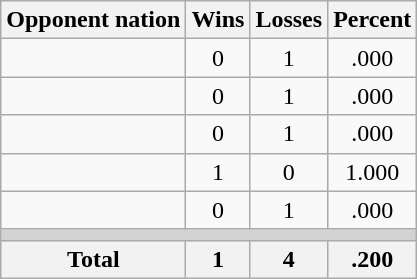<table class=wikitable>
<tr>
<th>Opponent nation</th>
<th>Wins</th>
<th>Losses</th>
<th>Percent</th>
</tr>
<tr align=center>
<td align=left></td>
<td>0</td>
<td>1</td>
<td>.000</td>
</tr>
<tr align=center>
<td align=left></td>
<td>0</td>
<td>1</td>
<td>.000</td>
</tr>
<tr align=center>
<td align=left></td>
<td>0</td>
<td>1</td>
<td>.000</td>
</tr>
<tr align=center>
<td align=left></td>
<td>1</td>
<td>0</td>
<td>1.000</td>
</tr>
<tr align=center>
<td align=left></td>
<td>0</td>
<td>1</td>
<td>.000</td>
</tr>
<tr>
<td colspan=4 bgcolor=lightgray></td>
</tr>
<tr>
<th>Total</th>
<th>1</th>
<th>4</th>
<th>.200</th>
</tr>
</table>
